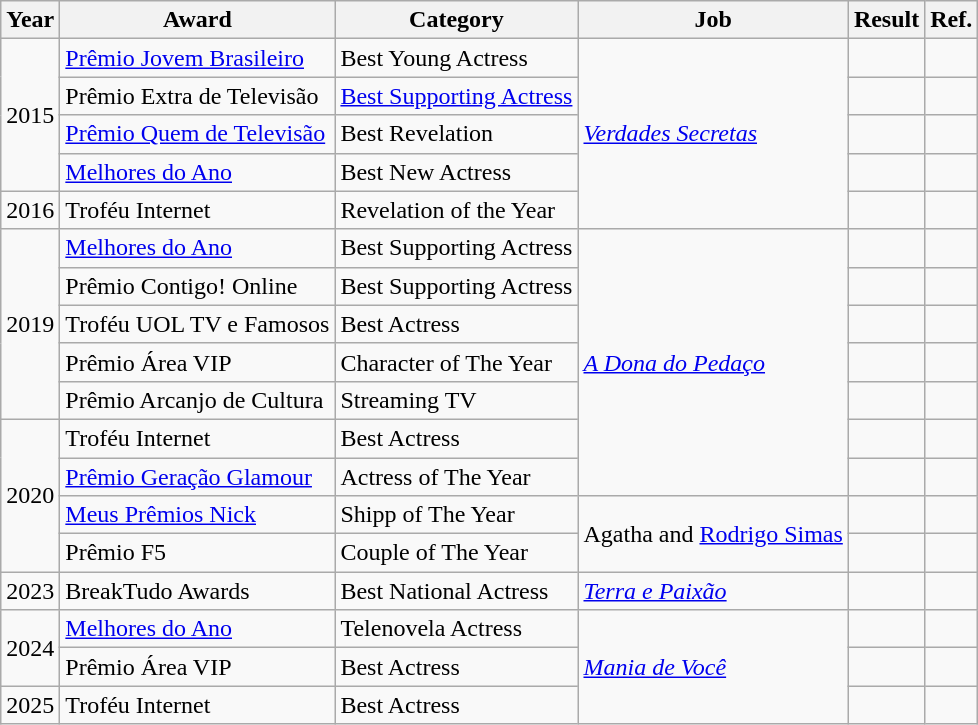<table class="wikitable">
<tr>
<th>Year</th>
<th>Award</th>
<th>Category</th>
<th>Job</th>
<th>Result</th>
<th>Ref.</th>
</tr>
<tr>
<td rowspan="4">2015</td>
<td><a href='#'>Prêmio Jovem Brasileiro</a></td>
<td>Best Young Actress</td>
<td rowspan="5"><em><a href='#'>Verdades Secretas</a></em></td>
<td></td>
<td></td>
</tr>
<tr>
<td>Prêmio Extra de Televisão</td>
<td><a href='#'>Best Supporting Actress</a></td>
<td></td>
<td></td>
</tr>
<tr>
<td><a href='#'>Prêmio Quem de Televisão</a></td>
<td>Best Revelation</td>
<td></td>
<td></td>
</tr>
<tr>
<td><a href='#'>Melhores do Ano</a></td>
<td>Best New Actress</td>
<td></td>
<td></td>
</tr>
<tr>
<td>2016</td>
<td>Troféu Internet</td>
<td>Revelation of the Year</td>
<td></td>
<td></td>
</tr>
<tr>
<td rowspan="5">2019</td>
<td><a href='#'>Melhores do Ano</a></td>
<td>Best Supporting Actress</td>
<td rowspan="7"><em><a href='#'>A Dona do Pedaço</a></em></td>
<td></td>
<td></td>
</tr>
<tr>
<td>Prêmio Contigo! Online</td>
<td>Best Supporting Actress</td>
<td></td>
<td></td>
</tr>
<tr>
<td>Troféu UOL TV e Famosos</td>
<td>Best Actress</td>
<td></td>
<td></td>
</tr>
<tr>
<td>Prêmio Área VIP</td>
<td>Character of The Year</td>
<td></td>
<td></td>
</tr>
<tr>
<td>Prêmio Arcanjo de Cultura</td>
<td>Streaming TV</td>
<td></td>
<td></td>
</tr>
<tr>
<td rowspan="4">2020</td>
<td>Troféu Internet</td>
<td>Best Actress</td>
<td></td>
<td></td>
</tr>
<tr>
<td><a href='#'>Prêmio Geração Glamour</a></td>
<td>Actress of The Year</td>
<td></td>
<td></td>
</tr>
<tr>
<td><a href='#'>Meus Prêmios Nick</a></td>
<td>Shipp of The Year</td>
<td rowspan="2">Agatha and <a href='#'>Rodrigo Simas</a></td>
<td></td>
<td></td>
</tr>
<tr>
<td>Prêmio F5</td>
<td>Couple of The Year</td>
<td></td>
<td></td>
</tr>
<tr>
<td>2023</td>
<td>BreakTudo Awards</td>
<td>Best National Actress</td>
<td><em><a href='#'>Terra e Paixão</a></em></td>
<td></td>
<td></td>
</tr>
<tr>
<td rowspan="2">2024</td>
<td><a href='#'>Melhores do Ano</a></td>
<td>Telenovela Actress</td>
<td rowspan="3"><em><a href='#'>Mania de Você</a></em></td>
<td></td>
<td></td>
</tr>
<tr>
<td>Prêmio Área VIP</td>
<td>Best Actress</td>
<td></td>
<td></td>
</tr>
<tr>
<td>2025</td>
<td>Troféu Internet</td>
<td>Best Actress</td>
<td></td>
<td></td>
</tr>
</table>
